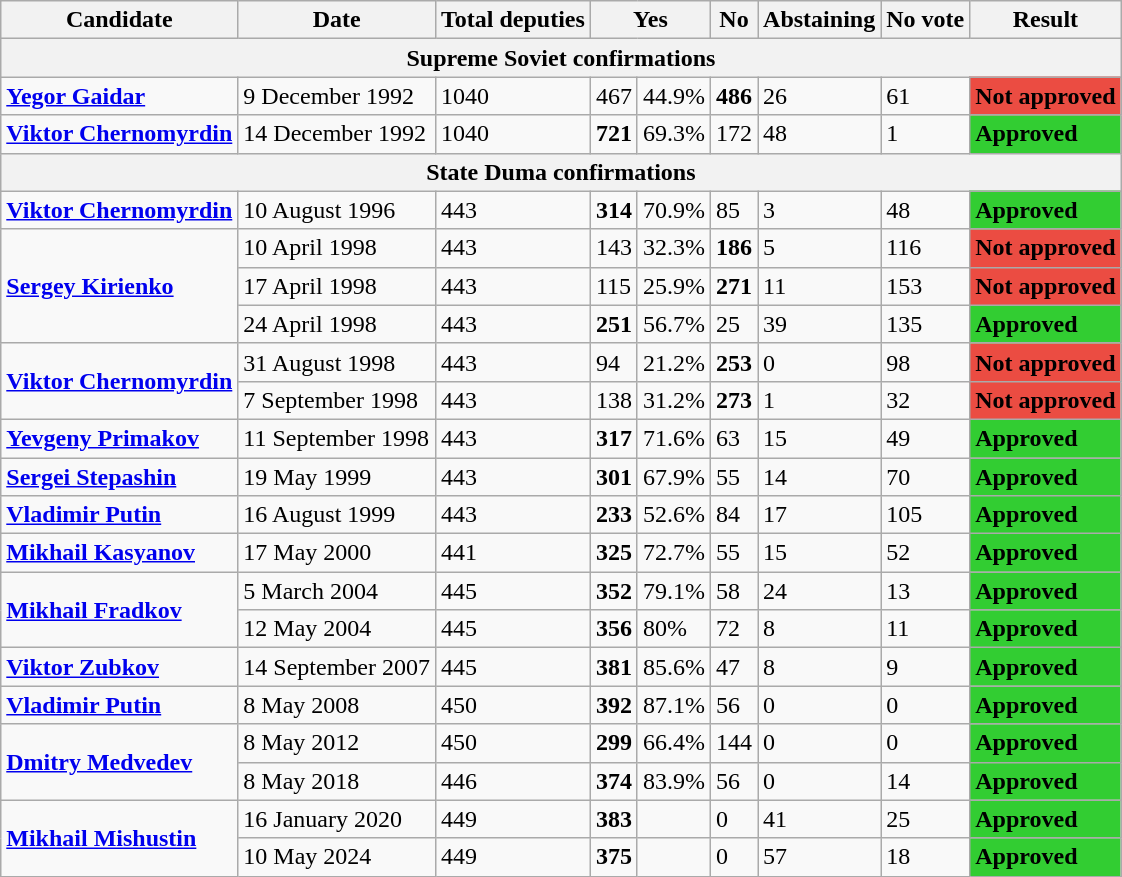<table class="wikitable">
<tr>
<th>Candidate</th>
<th>Date</th>
<th>Total deputies</th>
<th colspan=2>Yes</th>
<th>No</th>
<th>Abstaining</th>
<th>No vote</th>
<th>Result</th>
</tr>
<tr>
<th colspan=9>Supreme Soviet confirmations</th>
</tr>
<tr>
<td><strong><a href='#'>Yegor Gaidar</a></strong></td>
<td>9 December 1992</td>
<td>1040</td>
<td>467</td>
<td>44.9%</td>
<td><strong>486</strong></td>
<td>26</td>
<td>61</td>
<td bgcolor = #EB4C42><strong>Not approved</strong></td>
</tr>
<tr>
<td><strong><a href='#'>Viktor Chernomyrdin</a></strong></td>
<td>14 December 1992</td>
<td>1040</td>
<td><strong>721</strong></td>
<td>69.3%</td>
<td>172</td>
<td>48</td>
<td>1</td>
<td bgcolor = #32CD32><strong>Approved</strong></td>
</tr>
<tr>
<th colspan=9>State Duma confirmations</th>
</tr>
<tr>
<td><strong><a href='#'>Viktor Chernomyrdin</a></strong></td>
<td>10 August 1996</td>
<td>443</td>
<td><strong>314</strong></td>
<td>70.9%</td>
<td>85</td>
<td>3</td>
<td>48</td>
<td bgcolor = #32CD32><strong>Approved</strong></td>
</tr>
<tr>
<td rowspan=3><strong><a href='#'>Sergey Kirienko</a></strong></td>
<td>10 April 1998</td>
<td>443</td>
<td>143</td>
<td>32.3%</td>
<td><strong>186</strong></td>
<td>5</td>
<td>116</td>
<td bgcolor = #EB4C42><strong>Not approved</strong></td>
</tr>
<tr>
<td>17 April 1998</td>
<td>443</td>
<td>115</td>
<td>25.9%</td>
<td><strong>271</strong></td>
<td>11</td>
<td>153</td>
<td bgcolor = #EB4C42><strong>Not approved</strong></td>
</tr>
<tr>
<td>24 April 1998</td>
<td>443</td>
<td><strong>251</strong></td>
<td>56.7%</td>
<td>25</td>
<td>39</td>
<td>135</td>
<td bgcolor = #32CD32><strong>Approved</strong></td>
</tr>
<tr>
<td rowspan=2><strong><a href='#'>Viktor Chernomyrdin</a></strong></td>
<td>31 August 1998</td>
<td>443</td>
<td>94</td>
<td>21.2%</td>
<td><strong>253</strong></td>
<td>0</td>
<td>98</td>
<td bgcolor = #EB4C42><strong>Not approved</strong></td>
</tr>
<tr>
<td>7 September 1998</td>
<td>443</td>
<td>138</td>
<td>31.2%</td>
<td><strong>273</strong></td>
<td>1</td>
<td>32</td>
<td bgcolor = #EB4C42><strong>Not approved</strong></td>
</tr>
<tr>
<td><strong><a href='#'>Yevgeny Primakov</a></strong></td>
<td>11 September 1998</td>
<td>443</td>
<td><strong>317</strong></td>
<td>71.6%</td>
<td>63</td>
<td>15</td>
<td>49</td>
<td bgcolor = #32CD32><strong>Approved</strong></td>
</tr>
<tr>
<td><strong><a href='#'>Sergei Stepashin</a></strong></td>
<td>19 May 1999</td>
<td>443</td>
<td><strong>301</strong></td>
<td>67.9%</td>
<td>55</td>
<td>14</td>
<td>70</td>
<td bgcolor = #32CD32><strong>Approved</strong></td>
</tr>
<tr>
<td><strong><a href='#'>Vladimir Putin</a></strong></td>
<td>16 August 1999</td>
<td>443</td>
<td><strong>233</strong></td>
<td>52.6%</td>
<td>84</td>
<td>17</td>
<td>105</td>
<td bgcolor = #32CD32><strong>Approved</strong></td>
</tr>
<tr>
<td><strong><a href='#'>Mikhail Kasyanov</a></strong></td>
<td>17 May 2000</td>
<td>441</td>
<td><strong>325</strong></td>
<td>72.7%</td>
<td>55</td>
<td>15</td>
<td>52</td>
<td bgcolor = #32CD32><strong>Approved</strong></td>
</tr>
<tr>
<td rowspan=2><strong><a href='#'>Mikhail Fradkov</a></strong></td>
<td>5 March 2004</td>
<td>445</td>
<td><strong>352</strong></td>
<td>79.1%</td>
<td>58</td>
<td>24</td>
<td>13</td>
<td bgcolor = #32CD32><strong>Approved</strong></td>
</tr>
<tr>
<td>12 May 2004</td>
<td>445</td>
<td><strong>356</strong></td>
<td>80%</td>
<td>72</td>
<td>8</td>
<td>11</td>
<td bgcolor = #32CD32><strong>Approved</strong></td>
</tr>
<tr>
<td><strong><a href='#'>Viktor Zubkov</a></strong></td>
<td>14 September 2007</td>
<td>445</td>
<td><strong>381</strong></td>
<td>85.6%</td>
<td>47</td>
<td>8</td>
<td>9</td>
<td bgcolor = #32CD32><strong>Approved</strong></td>
</tr>
<tr>
<td><strong><a href='#'>Vladimir Putin</a></strong></td>
<td>8 May 2008</td>
<td>450</td>
<td><strong>392</strong></td>
<td>87.1%</td>
<td>56</td>
<td>0</td>
<td>0</td>
<td bgcolor = #32CD32><strong>Approved</strong></td>
</tr>
<tr>
<td rowspan=2><strong><a href='#'>Dmitry Medvedev</a></strong></td>
<td>8 May 2012</td>
<td>450</td>
<td><strong>299</strong></td>
<td>66.4%</td>
<td>144</td>
<td>0</td>
<td>0</td>
<td bgcolor = #32CD32><strong>Approved</strong></td>
</tr>
<tr>
<td>8 May 2018</td>
<td>446</td>
<td><strong>374</strong></td>
<td>83.9%</td>
<td>56</td>
<td>0</td>
<td>14</td>
<td bgcolor = #32CD32><strong>Approved</strong></td>
</tr>
<tr>
<td rowspan=2><strong><a href='#'>Mikhail Mishustin</a></strong></td>
<td>16 January 2020</td>
<td>449</td>
<td><strong>383</strong></td>
<td></td>
<td>0</td>
<td>41</td>
<td>25</td>
<td bgcolor = #32CD32><strong>Approved</strong></td>
</tr>
<tr>
<td>10 May 2024</td>
<td>449</td>
<td><strong>375</strong></td>
<td></td>
<td>0</td>
<td>57</td>
<td>18</td>
<td bgcolor = #32CD32><strong>Approved</strong></td>
</tr>
</table>
